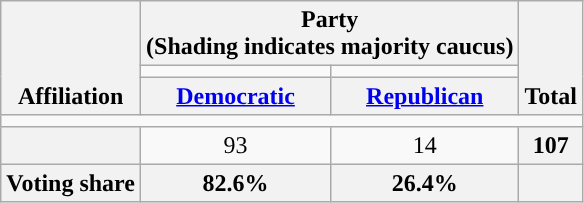<table class=wikitable style="text-align:center">
<tr style="vertical-align:bottom;">
<th rowspan=3>Affiliation</th>
<th colspan=2>Party <div>(Shading indicates majority caucus)</div></th>
<th rowspan=3>Total</th>
</tr>
<tr style="height:5px">
<td style="background-color:"></td>
<td style="background-color:"></td>
</tr>
<tr>
<th><a href='#'>Democratic</a></th>
<th><a href='#'>Republican</a></th>
</tr>
<tr>
<td colspan=5></td>
</tr>
<tr>
<th nowrap style="font-size:80%"></th>
<td>93</td>
<td>14</td>
<th>107</th>
</tr>
<tr>
<th>Voting share</th>
<th>82.6%</th>
<th>26.4%</th>
<th colspan=2></th>
</tr>
</table>
